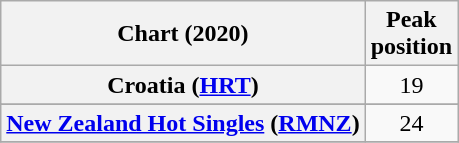<table class="wikitable sortable plainrowheaders" style="text-align:center">
<tr>
<th scope="col">Chart (2020)</th>
<th scope="col">Peak<br>position</th>
</tr>
<tr>
<th scope="row">Croatia (<a href='#'>HRT</a>)</th>
<td>19</td>
</tr>
<tr>
</tr>
<tr>
<th scope="row"><a href='#'>New Zealand Hot Singles</a> (<a href='#'>RMNZ</a>)</th>
<td>24</td>
</tr>
<tr>
</tr>
</table>
